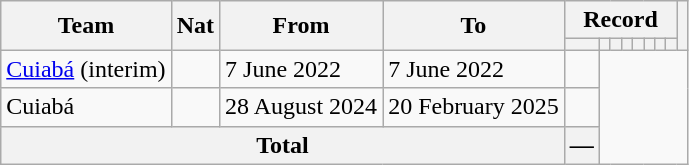<table class="wikitable" style="text-align: center">
<tr>
<th rowspan="2">Team</th>
<th rowspan="2">Nat</th>
<th rowspan="2">From</th>
<th rowspan="2">To</th>
<th colspan="8">Record</th>
<th rowspan=2></th>
</tr>
<tr>
<th></th>
<th></th>
<th></th>
<th></th>
<th></th>
<th></th>
<th></th>
<th></th>
</tr>
<tr>
<td align=left><a href='#'>Cuiabá</a> (interim)</td>
<td></td>
<td align=left>7 June 2022</td>
<td align=left>7 June 2022<br></td>
<td></td>
</tr>
<tr>
<td align=left>Cuiabá</td>
<td></td>
<td align=left>28 August 2024</td>
<td align=left>20 February 2025<br></td>
<td></td>
</tr>
<tr>
<th colspan="4">Total<br></th>
<th>—</th>
</tr>
</table>
